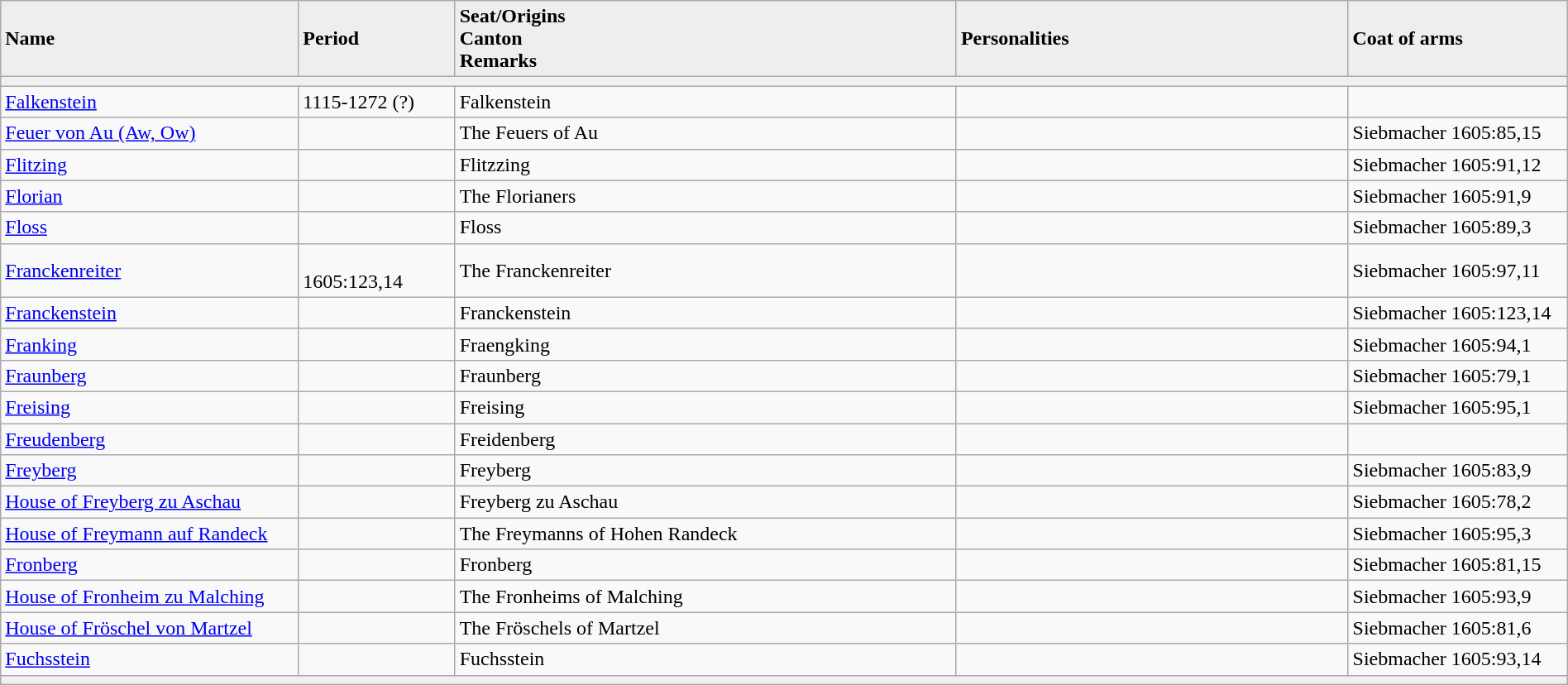<table class="wikitable" width="100%">
<tr>
<td style="background:#EEEEEE;" ! width="19%"><strong>Name</strong></td>
<td style="background:#EEEEEE;" ! width="10%"><strong>Period</strong></td>
<td style="background:#EEEEEE;" ! width="32%"><strong>Seat/Origins <br> Canton <br> Remarks</strong></td>
<td style="background:#EEEEEE;" ! width="25%"><strong>Personalities</strong></td>
<td style="background:#EEEEEE;" ! width="14%"><strong>Coat of arms</strong></td>
</tr>
<tr>
<td colspan="5" align="left" style="background:#f0f0f0;"></td>
</tr>
<tr>
<td><a href='#'>Falkenstein</a></td>
<td>1115-1272 (?)</td>
<td>Falkenstein</td>
<td></td>
<td></td>
</tr>
<tr>
<td><a href='#'>Feuer von Au (Aw, Ow)</a></td>
<td></td>
<td>The Feuers of Au</td>
<td></td>
<td>Siebmacher 1605:85,15</td>
</tr>
<tr>
<td><a href='#'>Flitzing</a></td>
<td></td>
<td>Flitzzing</td>
<td></td>
<td>Siebmacher 1605:91,12</td>
</tr>
<tr>
<td><a href='#'>Florian</a></td>
<td></td>
<td>The Florianers</td>
<td></td>
<td>Siebmacher 1605:91,9</td>
</tr>
<tr>
<td><a href='#'>Floss</a></td>
<td></td>
<td>Floss</td>
<td></td>
<td>Siebmacher 1605:89,3</td>
</tr>
<tr>
<td><a href='#'>Franckenreiter</a></td>
<td><br>1605:123,14</td>
<td>The Franckenreiter</td>
<td></td>
<td>Siebmacher 1605:97,11</td>
</tr>
<tr>
<td><a href='#'>Franckenstein</a></td>
<td></td>
<td>Franckenstein</td>
<td></td>
<td> Siebmacher 1605:123,14</td>
</tr>
<tr>
<td><a href='#'>Franking</a></td>
<td></td>
<td>Fraengking</td>
<td></td>
<td>Siebmacher 1605:94,1</td>
</tr>
<tr>
<td><a href='#'>Fraunberg</a></td>
<td></td>
<td>Fraunberg</td>
<td></td>
<td>Siebmacher 1605:79,1</td>
</tr>
<tr>
<td><a href='#'>Freising</a></td>
<td></td>
<td>Freising</td>
<td></td>
<td>Siebmacher 1605:95,1</td>
</tr>
<tr>
<td><a href='#'>Freudenberg</a></td>
<td></td>
<td>Freidenberg</td>
<td></td>
<td></td>
</tr>
<tr>
<td><a href='#'>Freyberg</a></td>
<td></td>
<td>Freyberg</td>
<td></td>
<td>Siebmacher 1605:83,9</td>
</tr>
<tr>
<td><a href='#'>House of Freyberg zu Aschau</a></td>
<td></td>
<td>Freyberg zu Aschau</td>
<td></td>
<td>Siebmacher 1605:78,2</td>
</tr>
<tr>
<td><a href='#'>House of Freymann auf Randeck</a></td>
<td></td>
<td>The Freymanns of Hohen Randeck</td>
<td></td>
<td>Siebmacher 1605:95,3</td>
</tr>
<tr>
<td><a href='#'>Fronberg</a></td>
<td></td>
<td>Fronberg</td>
<td></td>
<td>Siebmacher 1605:81,15</td>
</tr>
<tr>
<td><a href='#'>House of Fronheim zu Malching</a></td>
<td></td>
<td>The Fronheims of Malching</td>
<td></td>
<td>Siebmacher 1605:93,9</td>
</tr>
<tr>
<td><a href='#'>House of Fröschel von Martzel</a></td>
<td></td>
<td>The Fröschels of Martzel</td>
<td></td>
<td>Siebmacher 1605:81,6</td>
</tr>
<tr>
<td><a href='#'>Fuchsstein</a></td>
<td></td>
<td>Fuchsstein</td>
<td></td>
<td>Siebmacher 1605:93,14</td>
</tr>
<tr>
<td colspan="5" align="left" style="background:#f0f0f0;"></td>
</tr>
</table>
